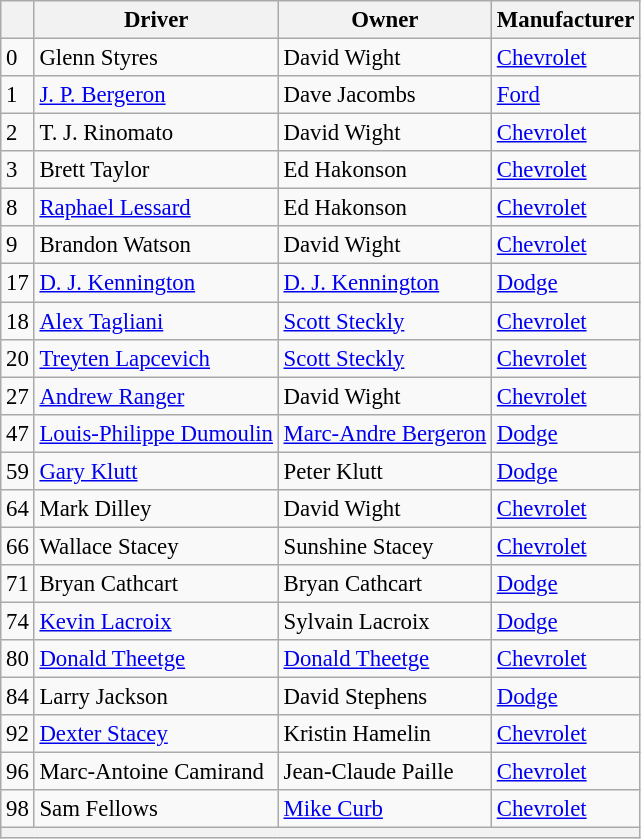<table class="wikitable" style="font-size:95%">
<tr>
<th></th>
<th>Driver</th>
<th>Owner</th>
<th>Manufacturer</th>
</tr>
<tr>
<td>0</td>
<td>Glenn Styres</td>
<td>David Wight</td>
<td><a href='#'>Chevrolet</a></td>
</tr>
<tr>
<td>1</td>
<td><a href='#'>J. P. Bergeron</a></td>
<td>Dave Jacombs</td>
<td><a href='#'>Ford</a></td>
</tr>
<tr>
<td>2</td>
<td>T. J. Rinomato</td>
<td>David Wight</td>
<td><a href='#'>Chevrolet</a></td>
</tr>
<tr>
<td>3</td>
<td>Brett Taylor</td>
<td>Ed Hakonson</td>
<td><a href='#'>Chevrolet</a></td>
</tr>
<tr>
<td>8</td>
<td><a href='#'>Raphael Lessard</a></td>
<td>Ed Hakonson</td>
<td><a href='#'>Chevrolet</a></td>
</tr>
<tr>
<td>9</td>
<td>Brandon Watson</td>
<td>David Wight</td>
<td><a href='#'>Chevrolet</a></td>
</tr>
<tr>
<td>17</td>
<td><a href='#'>D. J. Kennington</a></td>
<td><a href='#'>D. J. Kennington</a></td>
<td><a href='#'>Dodge</a></td>
</tr>
<tr>
<td>18</td>
<td><a href='#'>Alex Tagliani</a></td>
<td><a href='#'>Scott Steckly</a></td>
<td><a href='#'>Chevrolet</a></td>
</tr>
<tr>
<td>20</td>
<td><a href='#'>Treyten Lapcevich</a></td>
<td><a href='#'>Scott Steckly</a></td>
<td><a href='#'>Chevrolet</a></td>
</tr>
<tr>
<td>27</td>
<td><a href='#'>Andrew Ranger</a></td>
<td>David Wight</td>
<td><a href='#'>Chevrolet</a></td>
</tr>
<tr>
<td>47</td>
<td><a href='#'>Louis-Philippe Dumoulin</a></td>
<td><a href='#'>Marc-Andre Bergeron</a></td>
<td><a href='#'>Dodge</a></td>
</tr>
<tr>
<td>59</td>
<td><a href='#'>Gary Klutt</a></td>
<td>Peter Klutt</td>
<td><a href='#'>Dodge</a></td>
</tr>
<tr>
<td>64</td>
<td>Mark Dilley</td>
<td>David Wight</td>
<td><a href='#'>Chevrolet</a></td>
</tr>
<tr>
<td>66</td>
<td>Wallace Stacey</td>
<td>Sunshine Stacey</td>
<td><a href='#'>Chevrolet</a></td>
</tr>
<tr>
<td>71</td>
<td>Bryan Cathcart</td>
<td>Bryan Cathcart</td>
<td><a href='#'>Dodge</a></td>
</tr>
<tr>
<td>74</td>
<td><a href='#'>Kevin Lacroix</a></td>
<td>Sylvain Lacroix</td>
<td><a href='#'>Dodge</a></td>
</tr>
<tr>
<td>80</td>
<td><a href='#'>Donald Theetge</a></td>
<td><a href='#'>Donald Theetge</a></td>
<td><a href='#'>Chevrolet</a></td>
</tr>
<tr>
<td>84</td>
<td>Larry Jackson</td>
<td>David Stephens</td>
<td><a href='#'>Dodge</a></td>
</tr>
<tr>
<td>92</td>
<td><a href='#'>Dexter Stacey</a></td>
<td>Kristin Hamelin</td>
<td><a href='#'>Chevrolet</a></td>
</tr>
<tr>
<td>96</td>
<td>Marc-Antoine Camirand</td>
<td>Jean-Claude Paille</td>
<td><a href='#'>Chevrolet</a></td>
</tr>
<tr>
<td>98</td>
<td>Sam Fellows</td>
<td><a href='#'>Mike Curb</a></td>
<td><a href='#'>Chevrolet</a></td>
</tr>
<tr>
<th colspan="7"></th>
</tr>
</table>
